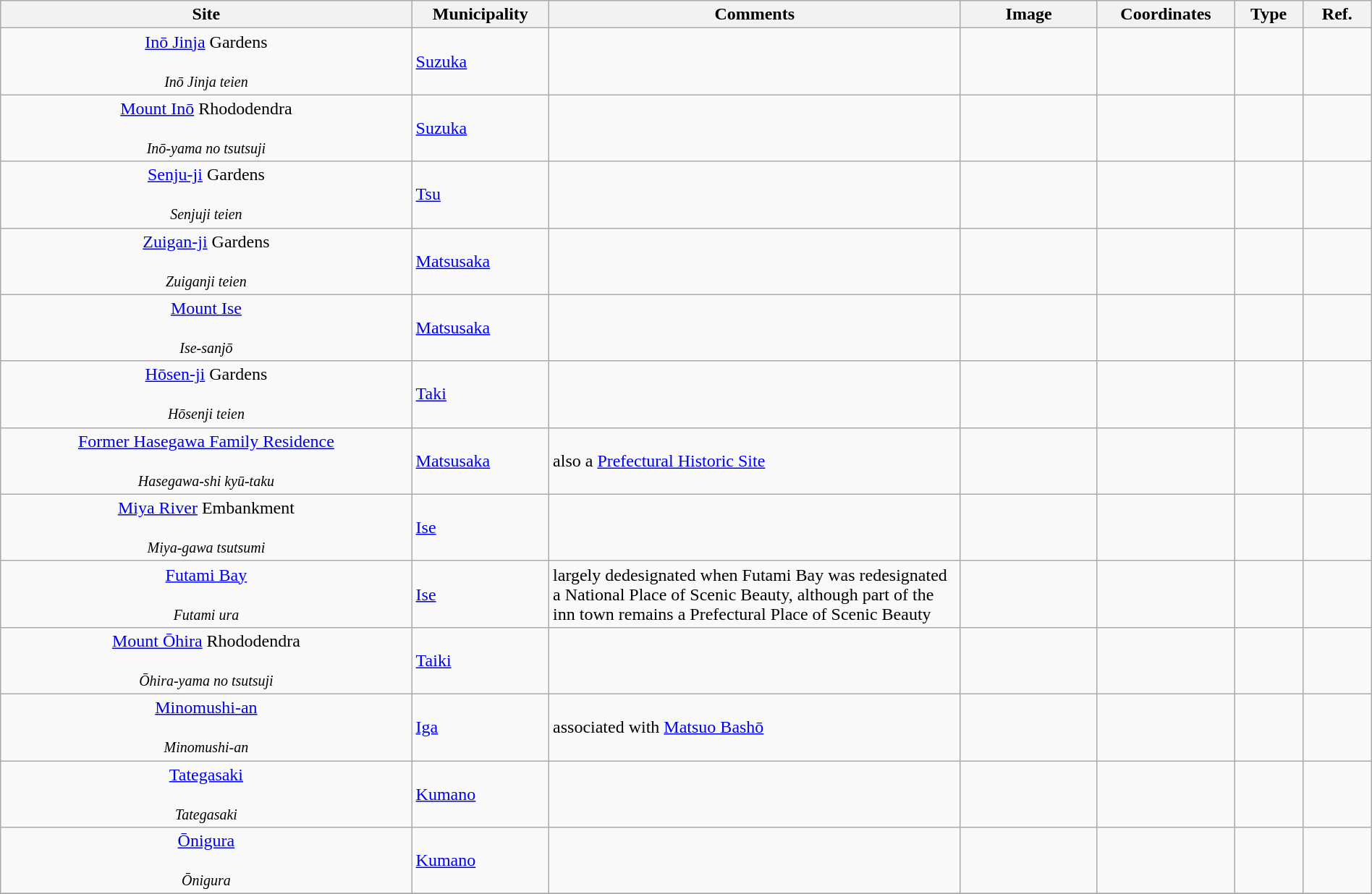<table class="wikitable sortable"  style="width:100%;">
<tr>
<th width="30%" align="left">Site</th>
<th width="10%" align="left">Municipality</th>
<th width="30%" align="left" class="unsortable">Comments</th>
<th width="10%" align="left"  class="unsortable">Image</th>
<th width="10%" align="left" class="unsortable">Coordinates</th>
<th width="5%" align="left">Type</th>
<th width="5%" align="left"  class="unsortable">Ref.</th>
</tr>
<tr>
<td align="center"><a href='#'>Inō Jinja</a> Gardens<br><br><small><em>Inō Jinja teien</em></small></td>
<td><a href='#'>Suzuka</a></td>
<td></td>
<td></td>
<td></td>
<td></td>
<td></td>
</tr>
<tr>
<td align="center"><a href='#'>Mount Inō</a> Rhododendra<br><br><small><em>Inō-yama no tsutsuji</em></small></td>
<td><a href='#'>Suzuka</a></td>
<td></td>
<td></td>
<td></td>
<td></td>
<td></td>
</tr>
<tr>
<td align="center"><a href='#'>Senju-ji</a> Gardens<br><br><small><em>Senjuji teien</em></small></td>
<td><a href='#'>Tsu</a></td>
<td></td>
<td></td>
<td></td>
<td></td>
<td></td>
</tr>
<tr>
<td align="center"><a href='#'>Zuigan-ji</a> Gardens<br><br><small><em>Zuiganji teien</em></small></td>
<td><a href='#'>Matsusaka</a></td>
<td></td>
<td></td>
<td></td>
<td></td>
<td></td>
</tr>
<tr>
<td align="center"><a href='#'>Mount Ise</a><br><br><small><em>Ise-sanjō</em></small></td>
<td><a href='#'>Matsusaka</a></td>
<td></td>
<td></td>
<td></td>
<td></td>
<td></td>
</tr>
<tr>
<td align="center"><a href='#'>Hōsen-ji</a> Gardens<br><br><small><em>Hōsenji teien</em></small></td>
<td><a href='#'>Taki</a></td>
<td></td>
<td></td>
<td></td>
<td></td>
<td></td>
</tr>
<tr>
<td align="center"><a href='#'>Former Hasegawa Family Residence</a><br><br><small><em>Hasegawa-shi kyū-taku</em></small></td>
<td><a href='#'>Matsusaka</a></td>
<td>also a <a href='#'>Prefectural Historic Site</a></td>
<td></td>
<td></td>
<td></td>
<td></td>
</tr>
<tr>
<td align="center"><a href='#'>Miya River</a> Embankment<br><br><small><em>Miya-gawa tsutsumi</em></small></td>
<td><a href='#'>Ise</a></td>
<td></td>
<td></td>
<td></td>
<td></td>
<td></td>
</tr>
<tr>
<td align="center"><a href='#'>Futami Bay</a><br><br><small><em>Futami ura</em></small></td>
<td><a href='#'>Ise</a></td>
<td>largely dedesignated when Futami Bay was redesignated a National Place of Scenic Beauty, although part of the inn town remains a Prefectural Place of Scenic Beauty</td>
<td></td>
<td></td>
<td></td>
<td></td>
</tr>
<tr>
<td align="center"><a href='#'>Mount Ōhira</a> Rhododendra<br><br><small><em>Ōhira-yama no tsutsuji</em></small></td>
<td><a href='#'>Taiki</a></td>
<td></td>
<td></td>
<td></td>
<td></td>
<td></td>
</tr>
<tr>
<td align="center"><a href='#'>Minomushi-an</a><br><br><small><em>Minomushi-an</em></small></td>
<td><a href='#'>Iga</a></td>
<td>associated with <a href='#'>Matsuo Bashō</a></td>
<td></td>
<td></td>
<td></td>
<td></td>
</tr>
<tr>
<td align="center"><a href='#'>Tategasaki</a><br><br><small><em>Tategasaki</em></small></td>
<td><a href='#'>Kumano</a></td>
<td></td>
<td></td>
<td></td>
<td></td>
<td></td>
</tr>
<tr>
<td align="center"><a href='#'>Ōnigura</a><br><br><small><em>Ōnigura</em></small></td>
<td><a href='#'>Kumano</a></td>
<td></td>
<td></td>
<td></td>
<td></td>
<td></td>
</tr>
<tr>
</tr>
</table>
